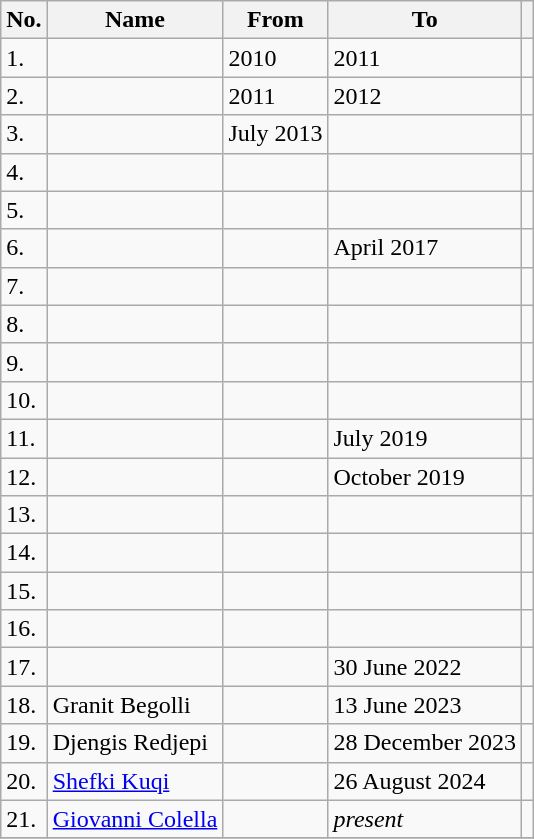<table class="wikitable">
<tr>
<th>No.</th>
<th>Name</th>
<th>From</th>
<th>To</th>
<th></th>
</tr>
<tr>
<td>1.</td>
<td> </td>
<td>2010</td>
<td>2011</td>
<td></td>
</tr>
<tr>
<td>2.</td>
<td> </td>
<td>2011</td>
<td>2012</td>
<td></td>
</tr>
<tr>
<td>3.</td>
<td> </td>
<td>July 2013</td>
<td></td>
<td></td>
</tr>
<tr>
<td>4.</td>
<td> </td>
<td></td>
<td></td>
<td></td>
</tr>
<tr>
<td>5.</td>
<td> </td>
<td></td>
<td></td>
<td></td>
</tr>
<tr>
<td>6.</td>
<td> </td>
<td></td>
<td>April 2017</td>
<td></td>
</tr>
<tr>
<td>7.</td>
<td> </td>
<td></td>
<td></td>
<td></td>
</tr>
<tr>
<td>8.</td>
<td> </td>
<td></td>
<td></td>
<td></td>
</tr>
<tr>
<td>9.</td>
<td> </td>
<td></td>
<td></td>
<td></td>
</tr>
<tr>
<td>10.</td>
<td> </td>
<td></td>
<td></td>
<td></td>
</tr>
<tr>
<td>11.</td>
<td> </td>
<td></td>
<td>July 2019</td>
<td></td>
</tr>
<tr>
<td>12.</td>
<td> </td>
<td></td>
<td>October 2019</td>
<td></td>
</tr>
<tr>
<td>13.</td>
<td> </td>
<td></td>
<td></td>
<td></td>
</tr>
<tr>
<td>14.</td>
<td> </td>
<td></td>
<td></td>
<td></td>
</tr>
<tr>
<td>15.</td>
<td> </td>
<td></td>
<td></td>
<td></td>
</tr>
<tr>
<td>16.</td>
<td> </td>
<td></td>
<td></td>
<td></td>
</tr>
<tr>
<td>17.</td>
<td> </td>
<td></td>
<td>30 June 2022</td>
<td></td>
</tr>
<tr>
<td>18.</td>
<td> Granit Begolli</td>
<td></td>
<td>13 June 2023</td>
<td></td>
</tr>
<tr>
<td>19.</td>
<td> Djengis Redjepi</td>
<td></td>
<td>28 December 2023</td>
<td></td>
</tr>
<tr>
<td>20.</td>
<td> <a href='#'>Shefki Kuqi</a></td>
<td></td>
<td>26 August 2024</td>
<td></td>
</tr>
<tr>
<td>21.</td>
<td> <a href='#'>Giovanni Colella</a></td>
<td></td>
<td><em>present</em></td>
<td></td>
</tr>
<tr>
</tr>
</table>
